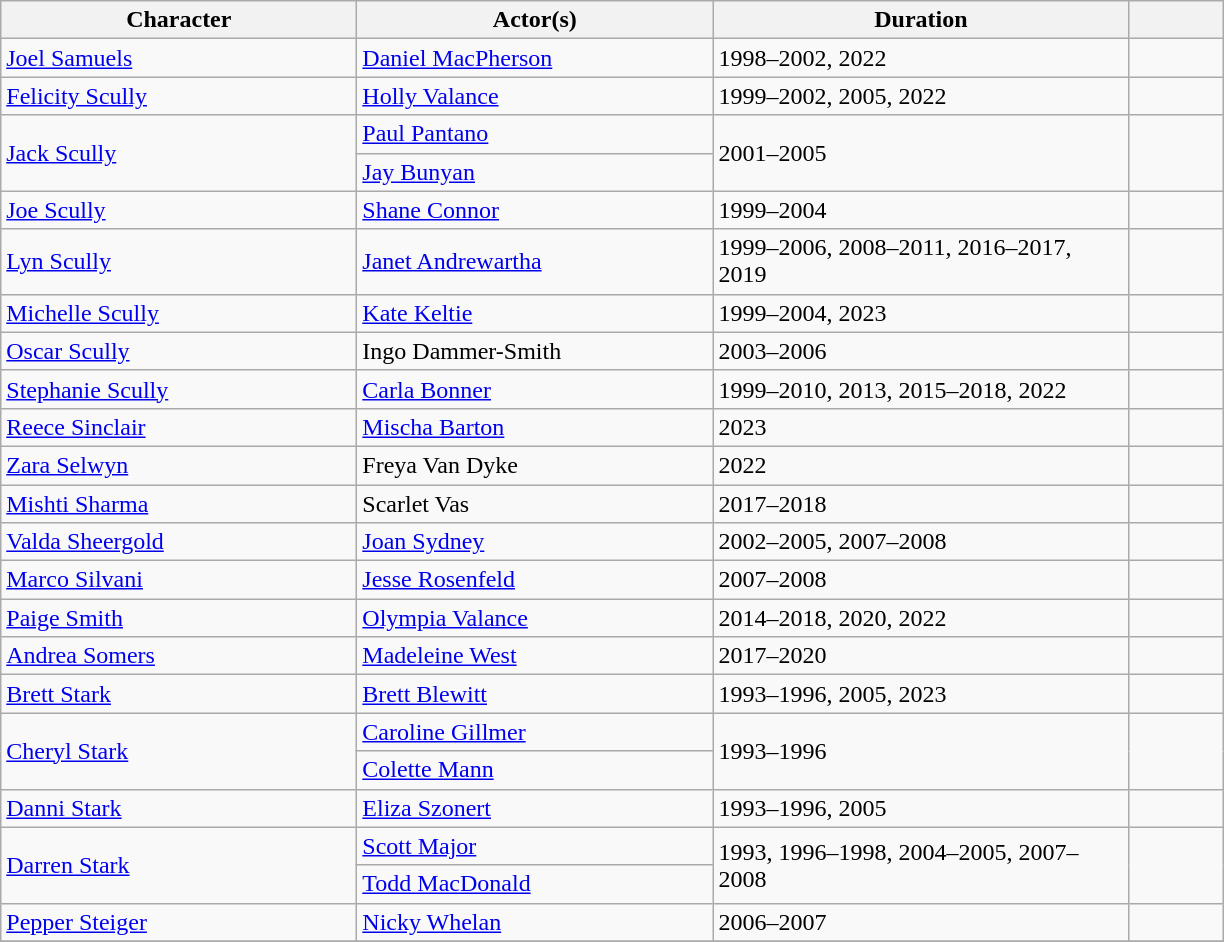<table class="wikitable">
<tr>
<th scope="col" width="230">Character</th>
<th scope="col" width="230">Actor(s)</th>
<th scope="col" width="270">Duration</th>
<th scope="col" width="55"></th>
</tr>
<tr>
<td><a href='#'>Joel Samuels</a></td>
<td><a href='#'>Daniel MacPherson</a></td>
<td>1998–2002, 2022</td>
<td></td>
</tr>
<tr>
<td><a href='#'>Felicity Scully</a></td>
<td><a href='#'>Holly Valance</a></td>
<td>1999–2002, 2005, 2022</td>
<td></td>
</tr>
<tr>
<td rowspan="2"><a href='#'>Jack Scully</a></td>
<td><a href='#'>Paul Pantano</a></td>
<td rowspan="2">2001–2005</td>
<td rowspan="2"></td>
</tr>
<tr>
<td><a href='#'>Jay Bunyan</a></td>
</tr>
<tr>
<td><a href='#'>Joe Scully</a></td>
<td><a href='#'>Shane Connor</a></td>
<td>1999–2004</td>
<td></td>
</tr>
<tr>
<td><a href='#'>Lyn Scully</a></td>
<td><a href='#'>Janet Andrewartha</a></td>
<td>1999–2006, 2008–2011, 2016–2017, 2019</td>
<td></td>
</tr>
<tr>
<td><a href='#'>Michelle Scully</a></td>
<td><a href='#'>Kate Keltie</a></td>
<td>1999–2004, 2023</td>
<td></td>
</tr>
<tr>
<td><a href='#'>Oscar Scully</a></td>
<td>Ingo Dammer-Smith</td>
<td>2003–2006</td>
<td></td>
</tr>
<tr>
<td><a href='#'>Stephanie Scully</a></td>
<td><a href='#'>Carla Bonner</a></td>
<td>1999–2010, 2013, 2015–2018, 2022</td>
<td></td>
</tr>
<tr>
<td><a href='#'>Reece Sinclair</a></td>
<td><a href='#'>Mischa Barton</a></td>
<td>2023</td>
<td></td>
</tr>
<tr>
<td><a href='#'>Zara Selwyn</a></td>
<td>Freya Van Dyke</td>
<td>2022</td>
<td></td>
</tr>
<tr>
<td><a href='#'>Mishti Sharma</a></td>
<td>Scarlet Vas</td>
<td>2017–2018</td>
<td></td>
</tr>
<tr>
<td><a href='#'>Valda Sheergold</a></td>
<td><a href='#'>Joan Sydney</a></td>
<td>2002–2005, 2007–2008</td>
<td></td>
</tr>
<tr>
<td><a href='#'>Marco Silvani</a></td>
<td><a href='#'>Jesse Rosenfeld</a></td>
<td>2007–2008</td>
<td></td>
</tr>
<tr>
<td><a href='#'>Paige Smith</a></td>
<td><a href='#'>Olympia Valance</a></td>
<td>2014–2018, 2020, 2022</td>
<td></td>
</tr>
<tr>
<td><a href='#'>Andrea Somers</a></td>
<td><a href='#'>Madeleine West</a></td>
<td>2017–2020</td>
<td></td>
</tr>
<tr>
<td><a href='#'>Brett Stark</a></td>
<td><a href='#'>Brett Blewitt</a></td>
<td>1993–1996, 2005, 2023</td>
<td></td>
</tr>
<tr>
<td rowspan="2"><a href='#'>Cheryl Stark</a></td>
<td><a href='#'>Caroline Gillmer</a></td>
<td rowspan="2">1993–1996</td>
<td rowspan="2"></td>
</tr>
<tr>
<td><a href='#'>Colette Mann</a></td>
</tr>
<tr>
<td><a href='#'>Danni Stark</a></td>
<td><a href='#'>Eliza Szonert</a></td>
<td>1993–1996, 2005</td>
<td></td>
</tr>
<tr>
<td rowspan="2"><a href='#'>Darren Stark</a></td>
<td><a href='#'>Scott Major</a></td>
<td rowspan="2">1993, 1996–1998, 2004–2005, 2007–2008</td>
<td rowspan="2"></td>
</tr>
<tr>
<td><a href='#'>Todd MacDonald</a></td>
</tr>
<tr>
<td><a href='#'>Pepper Steiger</a></td>
<td><a href='#'>Nicky Whelan</a></td>
<td>2006–2007</td>
<td></td>
</tr>
<tr>
</tr>
</table>
